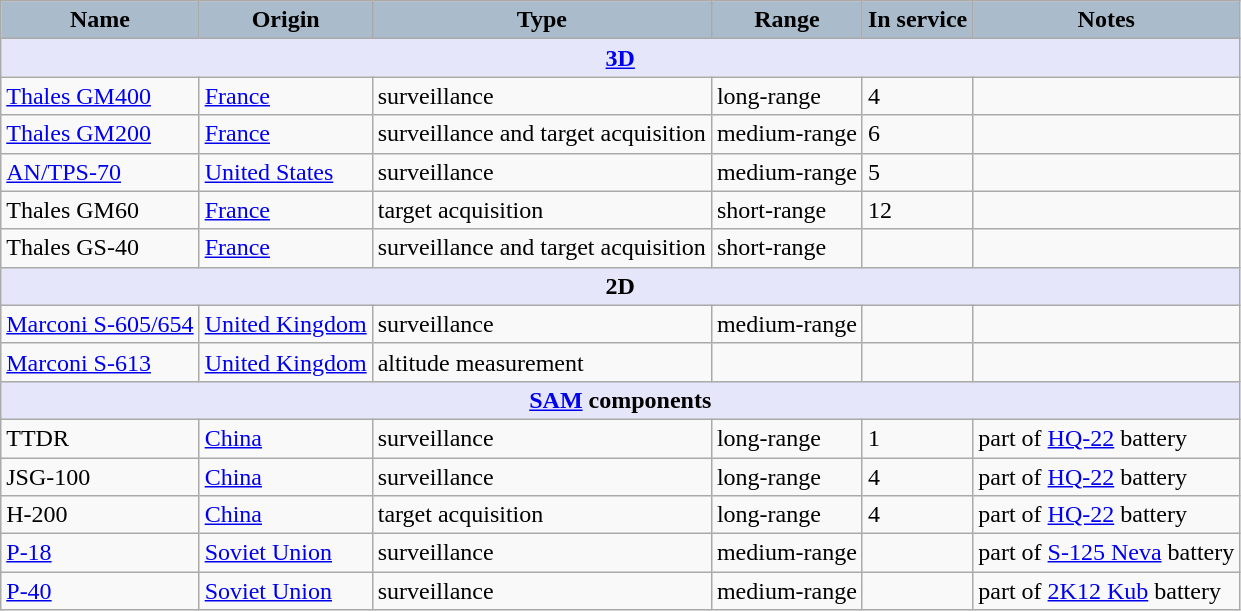<table class="wikitable">
<tr>
<th style="text-align:center; background:#aabccc;">Name</th>
<th style="text-align: center; background:#aabccc;">Origin</th>
<th style="text-align:l center; background:#aabccc;">Type</th>
<th style="text-align:l center; background:#aabccc;">Range</th>
<th style="text-align:l center; background:#aabccc;">In service</th>
<th style="text-align: center; background:#aabccc;">Notes</th>
</tr>
<tr>
<th colspan="6" style="align: center; background: lavender;"><a href='#'>3D</a></th>
</tr>
<tr>
<td><a href='#'>Thales GM400</a></td>
<td><a href='#'>France</a></td>
<td>surveillance</td>
<td>long-range</td>
<td>4</td>
<td></td>
</tr>
<tr>
<td><a href='#'>Thales GM200</a></td>
<td><a href='#'>France</a></td>
<td>surveillance and target acquisition</td>
<td>medium-range</td>
<td>6</td>
<td></td>
</tr>
<tr>
<td><a href='#'>AN/TPS-70</a></td>
<td><a href='#'>United States</a></td>
<td>surveillance</td>
<td>medium-range</td>
<td>5</td>
<td></td>
</tr>
<tr>
<td>Thales GM60</td>
<td><a href='#'>France</a></td>
<td>target acquisition</td>
<td>short-range</td>
<td>12</td>
<td></td>
</tr>
<tr>
<td>Thales GS-40</td>
<td><a href='#'>France</a></td>
<td>surveillance and target acquisition</td>
<td>short-range</td>
<td></td>
<td></td>
</tr>
<tr>
<th colspan="6" style="align: center; background: lavender;">2D</th>
</tr>
<tr>
<td><a href='#'>Marconi S-605/654</a></td>
<td><a href='#'>United Kingdom</a></td>
<td>surveillance</td>
<td>medium-range</td>
<td></td>
<td></td>
</tr>
<tr>
<td><a href='#'>Marconi S-613</a></td>
<td><a href='#'>United Kingdom</a></td>
<td>altitude measurement</td>
<td></td>
<td></td>
<td></td>
</tr>
<tr>
<th colspan="6" style="align: center; background: lavender;"><a href='#'>SAM</a> components</th>
</tr>
<tr>
<td>TTDR</td>
<td><a href='#'>China</a></td>
<td>surveillance</td>
<td>long-range</td>
<td>1</td>
<td>part of <a href='#'>HQ-22</a> battery</td>
</tr>
<tr>
<td>JSG-100</td>
<td><a href='#'>China</a></td>
<td>surveillance</td>
<td>long-range</td>
<td>4</td>
<td>part of <a href='#'>HQ-22</a> battery</td>
</tr>
<tr>
<td>H-200</td>
<td><a href='#'>China</a></td>
<td>target acquisition</td>
<td>long-range</td>
<td>4</td>
<td>part of <a href='#'>HQ-22</a> battery</td>
</tr>
<tr>
<td><a href='#'>P-18</a></td>
<td><a href='#'>Soviet Union</a></td>
<td>surveillance</td>
<td>medium-range</td>
<td></td>
<td>part of <a href='#'>S-125 Neva</a> battery</td>
</tr>
<tr>
<td><a href='#'>P-40</a></td>
<td><a href='#'>Soviet Union</a></td>
<td>surveillance</td>
<td>medium-range</td>
<td></td>
<td>part of <a href='#'>2K12 Kub</a> battery</td>
</tr>
</table>
